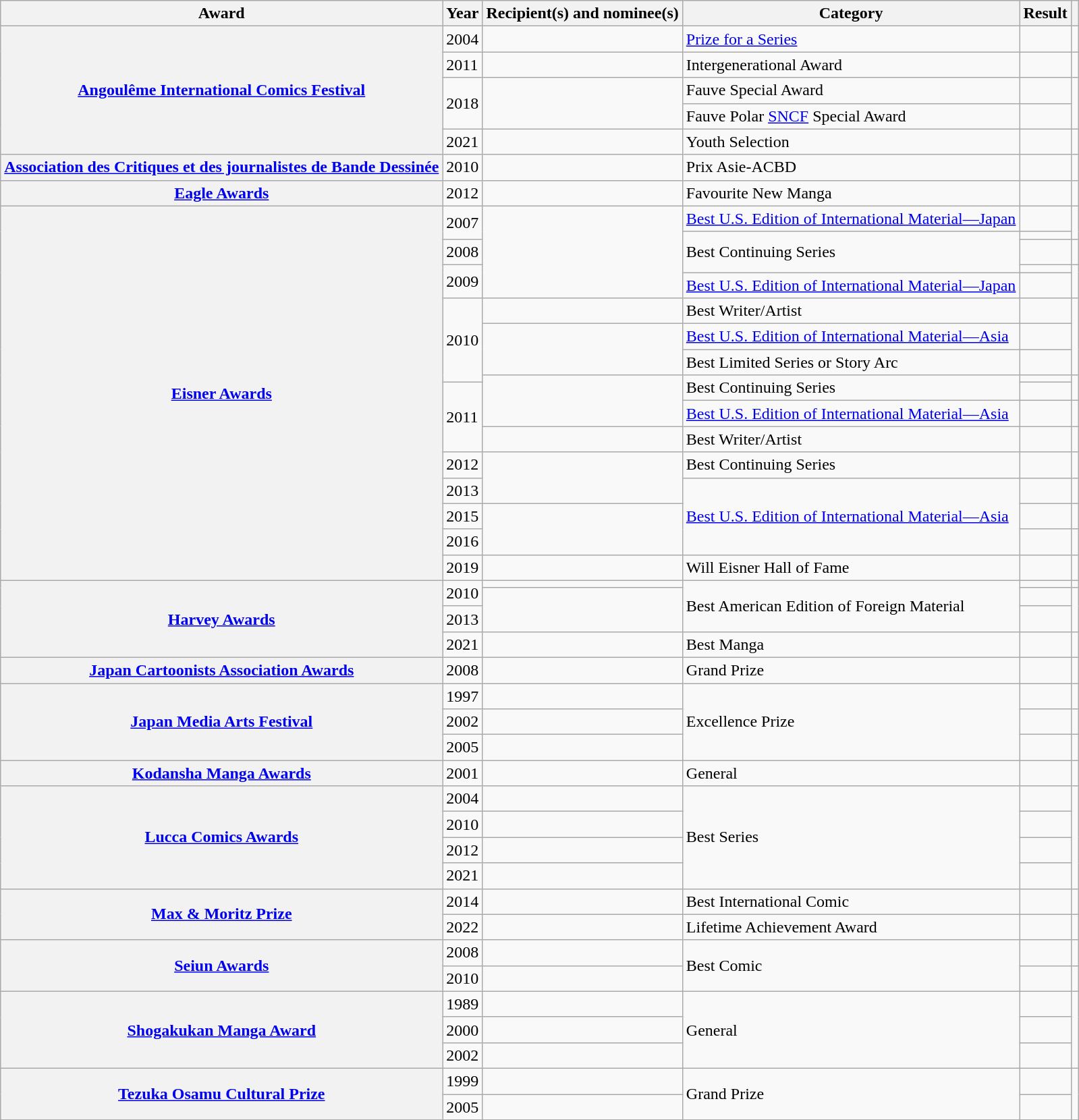<table class="wikitable sortable plainrowheaders">
<tr>
<th scope="col">Award</th>
<th scope="col">Year</th>
<th scope="col">Recipient(s) and nominee(s)</th>
<th scope="col">Category</th>
<th scope="col">Result</th>
<th scope="col" class="unsortable"></th>
</tr>
<tr>
<th scope="row" rowspan="5"><a href='#'>Angoulême International Comics Festival</a></th>
<td>2004</td>
<td></td>
<td><a href='#'>Prize for a Series</a></td>
<td></td>
<td style="text-align:center;"></td>
</tr>
<tr>
<td>2011</td>
<td></td>
<td>Intergenerational Award</td>
<td></td>
<td style="text-align:center;"></td>
</tr>
<tr>
<td rowspan="2">2018</td>
<td rowspan="2"></td>
<td>Fauve Special Award</td>
<td></td>
<td rowspan="2" style="text-align:center;"></td>
</tr>
<tr>
<td>Fauve Polar <a href='#'>SNCF</a> Special Award</td>
<td></td>
</tr>
<tr>
<td>2021</td>
<td></td>
<td>Youth Selection</td>
<td></td>
<td style="text-align:center;"></td>
</tr>
<tr>
<th scope="row"><a href='#'>Association des Critiques et des journalistes de Bande Dessinée</a></th>
<td>2010</td>
<td></td>
<td>Prix Asie-ACBD</td>
<td></td>
<td style="text-align:center;"></td>
</tr>
<tr>
<th scope="row"><a href='#'>Eagle Awards</a></th>
<td>2012</td>
<td></td>
<td>Favourite New Manga</td>
<td></td>
<td style="text-align:center;"></td>
</tr>
<tr>
<th scope="row" rowspan="17"><a href='#'>Eisner Awards</a></th>
<td rowspan="2">2007</td>
<td rowspan="5"></td>
<td><a href='#'>Best U.S. Edition of International Material—Japan</a></td>
<td></td>
<td rowspan="2" style="text-align:center;"></td>
</tr>
<tr>
<td rowspan="3">Best Continuing Series</td>
<td></td>
</tr>
<tr>
<td>2008</td>
<td></td>
<td style="text-align:center;"></td>
</tr>
<tr>
<td rowspan="2">2009</td>
<td></td>
<td rowspan="2" style="text-align:center;"></td>
</tr>
<tr>
<td><a href='#'>Best U.S. Edition of International Material—Japan</a></td>
<td></td>
</tr>
<tr>
<td rowspan="4">2010</td>
<td></td>
<td>Best Writer/Artist</td>
<td></td>
<td rowspan="3" style="text-align:center;"></td>
</tr>
<tr>
<td rowspan="2"></td>
<td><a href='#'>Best U.S. Edition of International Material—Asia</a></td>
<td></td>
</tr>
<tr>
<td>Best Limited Series or Story Arc</td>
<td></td>
</tr>
<tr>
<td rowspan="3"></td>
<td rowspan="2">Best Continuing Series</td>
<td></td>
<td rowspan="2" style="text-align:center;"></td>
</tr>
<tr>
<td rowspan="3">2011</td>
<td></td>
</tr>
<tr>
<td><a href='#'>Best U.S. Edition of International Material—Asia</a></td>
<td></td>
<td style="text-align:center;"></td>
</tr>
<tr>
<td></td>
<td>Best Writer/Artist</td>
<td></td>
<td style="text-align:center;"></td>
</tr>
<tr>
<td>2012</td>
<td rowspan="2"></td>
<td>Best Continuing Series</td>
<td></td>
<td style="text-align:center;"></td>
</tr>
<tr>
<td>2013</td>
<td rowspan="3"><a href='#'>Best U.S. Edition of International Material—Asia</a></td>
<td></td>
<td style="text-align:center;"></td>
</tr>
<tr>
<td>2015</td>
<td rowspan="2"></td>
<td></td>
<td style="text-align:center;"></td>
</tr>
<tr>
<td>2016</td>
<td></td>
<td style="text-align:center;"></td>
</tr>
<tr>
<td>2019</td>
<td></td>
<td>Will Eisner Hall of Fame</td>
<td></td>
<td style="text-align:center;"></td>
</tr>
<tr>
<th scope="row" rowspan="4"><a href='#'>Harvey Awards</a></th>
<td rowspan="2">2010</td>
<td></td>
<td rowspan="3">Best American Edition of Foreign Material</td>
<td></td>
<td style="text-align:center;"></td>
</tr>
<tr>
<td rowspan="2"></td>
<td></td>
<td rowspan="2" style="text-align:center;"></td>
</tr>
<tr>
<td>2013</td>
<td></td>
</tr>
<tr>
<td>2021</td>
<td></td>
<td>Best Manga</td>
<td></td>
<td style="text-align:center;"></td>
</tr>
<tr>
<th scope="row"><a href='#'>Japan Cartoonists Association Awards</a></th>
<td>2008</td>
<td></td>
<td>Grand Prize</td>
<td></td>
<td style="text-align:center;"></td>
</tr>
<tr>
<th scope="row" rowspan="3"><a href='#'>Japan Media Arts Festival</a></th>
<td>1997</td>
<td></td>
<td rowspan="3">Excellence Prize</td>
<td></td>
<td style="text-align:center;"></td>
</tr>
<tr>
<td>2002</td>
<td></td>
<td></td>
<td style="text-align:center;"></td>
</tr>
<tr>
<td>2005</td>
<td></td>
<td></td>
<td style="text-align:center;"></td>
</tr>
<tr>
<th scope="row"><a href='#'>Kodansha Manga Awards</a></th>
<td>2001</td>
<td></td>
<td>General</td>
<td></td>
<td style="text-align:center;"></td>
</tr>
<tr>
<th scope="row" rowspan="4"><a href='#'>Lucca Comics Awards</a></th>
<td>2004</td>
<td></td>
<td rowspan="4">Best Series</td>
<td></td>
<td rowspan="4" style="text-align:center;"></td>
</tr>
<tr>
<td>2010</td>
<td></td>
<td></td>
</tr>
<tr>
<td>2012</td>
<td></td>
<td></td>
</tr>
<tr>
<td>2021</td>
<td></td>
<td></td>
</tr>
<tr>
<th scope="row" rowspan="2"><a href='#'>Max & Moritz Prize</a></th>
<td>2014</td>
<td></td>
<td>Best International Comic</td>
<td></td>
<td style="text-align:center;"></td>
</tr>
<tr>
<td>2022</td>
<td></td>
<td>Lifetime Achievement Award</td>
<td></td>
<td style="text-align:center;"></td>
</tr>
<tr>
<th scope="row" rowspan="2"><a href='#'>Seiun Awards</a></th>
<td>2008</td>
<td></td>
<td rowspan="2">Best Comic</td>
<td></td>
<td style="text-align:center;"></td>
</tr>
<tr>
<td>2010</td>
<td></td>
<td></td>
<td style="text-align:center;"></td>
</tr>
<tr>
<th scope="row" rowspan="3"><a href='#'>Shogakukan Manga Award</a></th>
<td>1989</td>
<td></td>
<td rowspan="3">General</td>
<td></td>
<td rowspan="3" style="text-align:center;"></td>
</tr>
<tr>
<td>2000</td>
<td></td>
<td></td>
</tr>
<tr>
<td>2002</td>
<td></td>
<td></td>
</tr>
<tr>
<th scope="row" rowspan="2"><a href='#'>Tezuka Osamu Cultural Prize</a></th>
<td>1999</td>
<td></td>
<td rowspan="2">Grand Prize</td>
<td></td>
<td rowspan="2" style="text-align:center;"></td>
</tr>
<tr>
<td>2005</td>
<td></td>
<td></td>
</tr>
<tr>
</tr>
</table>
